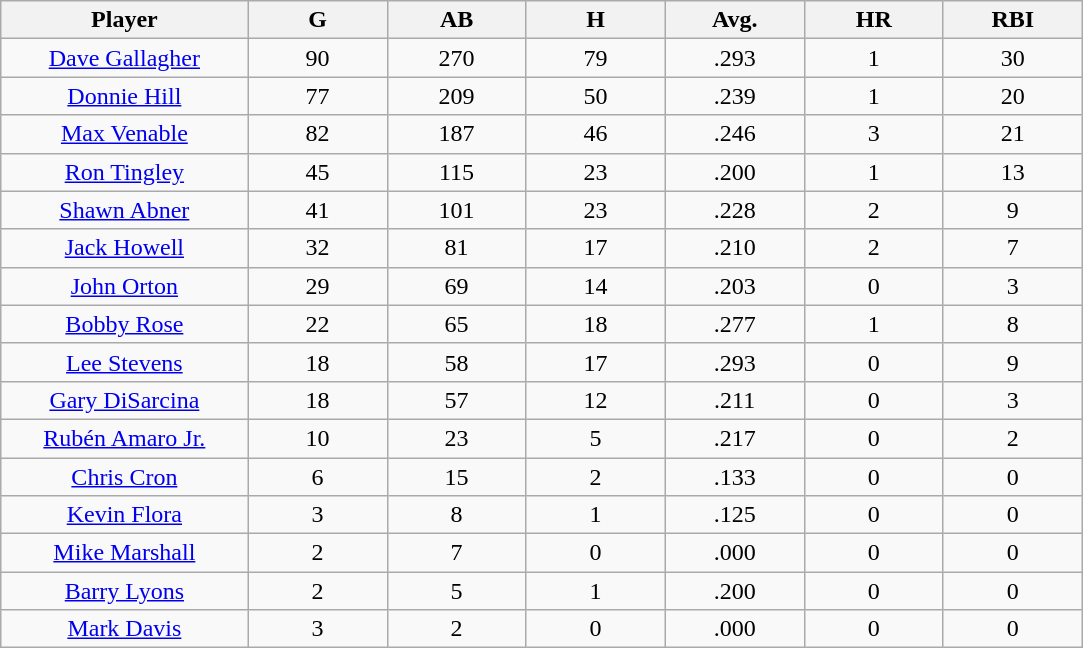<table class="wikitable sortable">
<tr>
<th bgcolor="#DDDDFF" width="16%">Player</th>
<th bgcolor="#DDDDFF" width="9%">G</th>
<th bgcolor="#DDDDFF" width="9%">AB</th>
<th bgcolor="#DDDDFF" width="9%">H</th>
<th bgcolor="#DDDDFF" width="9%">Avg.</th>
<th bgcolor="#DDDDFF" width="9%">HR</th>
<th bgcolor="#DDDDFF" width="9%">RBI</th>
</tr>
<tr align="center">
<td><a href='#'>Dave Gallagher</a></td>
<td>90</td>
<td>270</td>
<td>79</td>
<td>.293</td>
<td>1</td>
<td>30</td>
</tr>
<tr align="center">
<td><a href='#'>Donnie Hill</a></td>
<td>77</td>
<td>209</td>
<td>50</td>
<td>.239</td>
<td>1</td>
<td>20</td>
</tr>
<tr align="center">
<td><a href='#'>Max Venable</a></td>
<td>82</td>
<td>187</td>
<td>46</td>
<td>.246</td>
<td>3</td>
<td>21</td>
</tr>
<tr align="center">
<td><a href='#'>Ron Tingley</a></td>
<td>45</td>
<td>115</td>
<td>23</td>
<td>.200</td>
<td>1</td>
<td>13</td>
</tr>
<tr align="center">
<td><a href='#'>Shawn Abner</a></td>
<td>41</td>
<td>101</td>
<td>23</td>
<td>.228</td>
<td>2</td>
<td>9</td>
</tr>
<tr align="center">
<td><a href='#'>Jack Howell</a></td>
<td>32</td>
<td>81</td>
<td>17</td>
<td>.210</td>
<td>2</td>
<td>7</td>
</tr>
<tr align="center">
<td><a href='#'>John Orton</a></td>
<td>29</td>
<td>69</td>
<td>14</td>
<td>.203</td>
<td>0</td>
<td>3</td>
</tr>
<tr align="center">
<td><a href='#'>Bobby Rose</a></td>
<td>22</td>
<td>65</td>
<td>18</td>
<td>.277</td>
<td>1</td>
<td>8</td>
</tr>
<tr align="center">
<td><a href='#'>Lee Stevens</a></td>
<td>18</td>
<td>58</td>
<td>17</td>
<td>.293</td>
<td>0</td>
<td>9</td>
</tr>
<tr align="center">
<td><a href='#'>Gary DiSarcina</a></td>
<td>18</td>
<td>57</td>
<td>12</td>
<td>.211</td>
<td>0</td>
<td>3</td>
</tr>
<tr align="center">
<td><a href='#'>Rubén Amaro Jr.</a></td>
<td>10</td>
<td>23</td>
<td>5</td>
<td>.217</td>
<td>0</td>
<td>2</td>
</tr>
<tr align="center">
<td><a href='#'>Chris Cron</a></td>
<td>6</td>
<td>15</td>
<td>2</td>
<td>.133</td>
<td>0</td>
<td>0</td>
</tr>
<tr align="center">
<td><a href='#'>Kevin Flora</a></td>
<td>3</td>
<td>8</td>
<td>1</td>
<td>.125</td>
<td>0</td>
<td>0</td>
</tr>
<tr align="center">
<td><a href='#'>Mike Marshall</a></td>
<td>2</td>
<td>7</td>
<td>0</td>
<td>.000</td>
<td>0</td>
<td>0</td>
</tr>
<tr align="center">
<td><a href='#'>Barry Lyons</a></td>
<td>2</td>
<td>5</td>
<td>1</td>
<td>.200</td>
<td>0</td>
<td>0</td>
</tr>
<tr align="center">
<td><a href='#'>Mark Davis</a></td>
<td>3</td>
<td>2</td>
<td>0</td>
<td>.000</td>
<td>0</td>
<td>0</td>
</tr>
</table>
